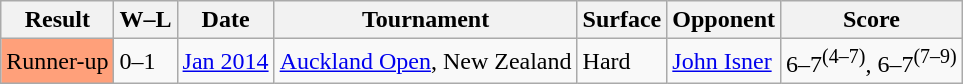<table class="sortable wikitable">
<tr>
<th>Result</th>
<th>W–L</th>
<th>Date</th>
<th>Tournament</th>
<th>Surface</th>
<th>Opponent</th>
<th>Score</th>
</tr>
<tr>
<td bgcolor=ffa07a>Runner-up</td>
<td>0–1</td>
<td><a href='#'>Jan 2014</a></td>
<td><a href='#'>Auckland Open</a>, New Zealand</td>
<td>Hard</td>
<td> <a href='#'>John Isner</a></td>
<td>6–7<sup>(4–7)</sup>, 6–7<sup>(7–9)</sup></td>
</tr>
</table>
